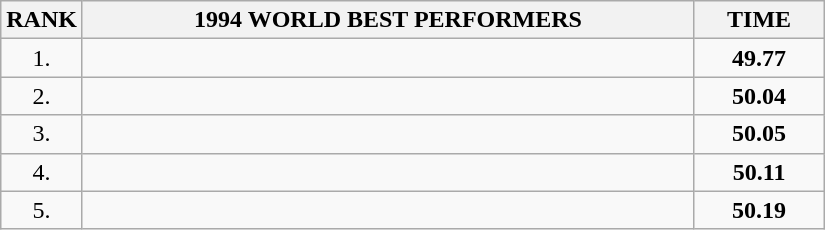<table class=wikitable>
<tr>
<th>RANK</th>
<th align="center" style="width: 25em">1994 WORLD BEST PERFORMERS</th>
<th align="center" style="width: 5em">TIME</th>
</tr>
<tr>
<td align="center">1.</td>
<td></td>
<td align="center"><strong>49.77</strong></td>
</tr>
<tr>
<td align="center">2.</td>
<td></td>
<td align="center"><strong>50.04</strong></td>
</tr>
<tr>
<td align="center">3.</td>
<td></td>
<td align="center"><strong>50.05</strong></td>
</tr>
<tr>
<td align="center">4.</td>
<td></td>
<td align="center"><strong>50.11</strong></td>
</tr>
<tr>
<td align="center">5.</td>
<td></td>
<td align="center"><strong>50.19</strong></td>
</tr>
</table>
